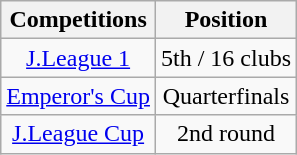<table class="wikitable" style="text-align:center;">
<tr>
<th>Competitions</th>
<th>Position</th>
</tr>
<tr>
<td><a href='#'>J.League 1</a></td>
<td>5th / 16 clubs</td>
</tr>
<tr>
<td><a href='#'>Emperor's Cup</a></td>
<td>Quarterfinals</td>
</tr>
<tr>
<td><a href='#'>J.League Cup</a></td>
<td>2nd round</td>
</tr>
</table>
